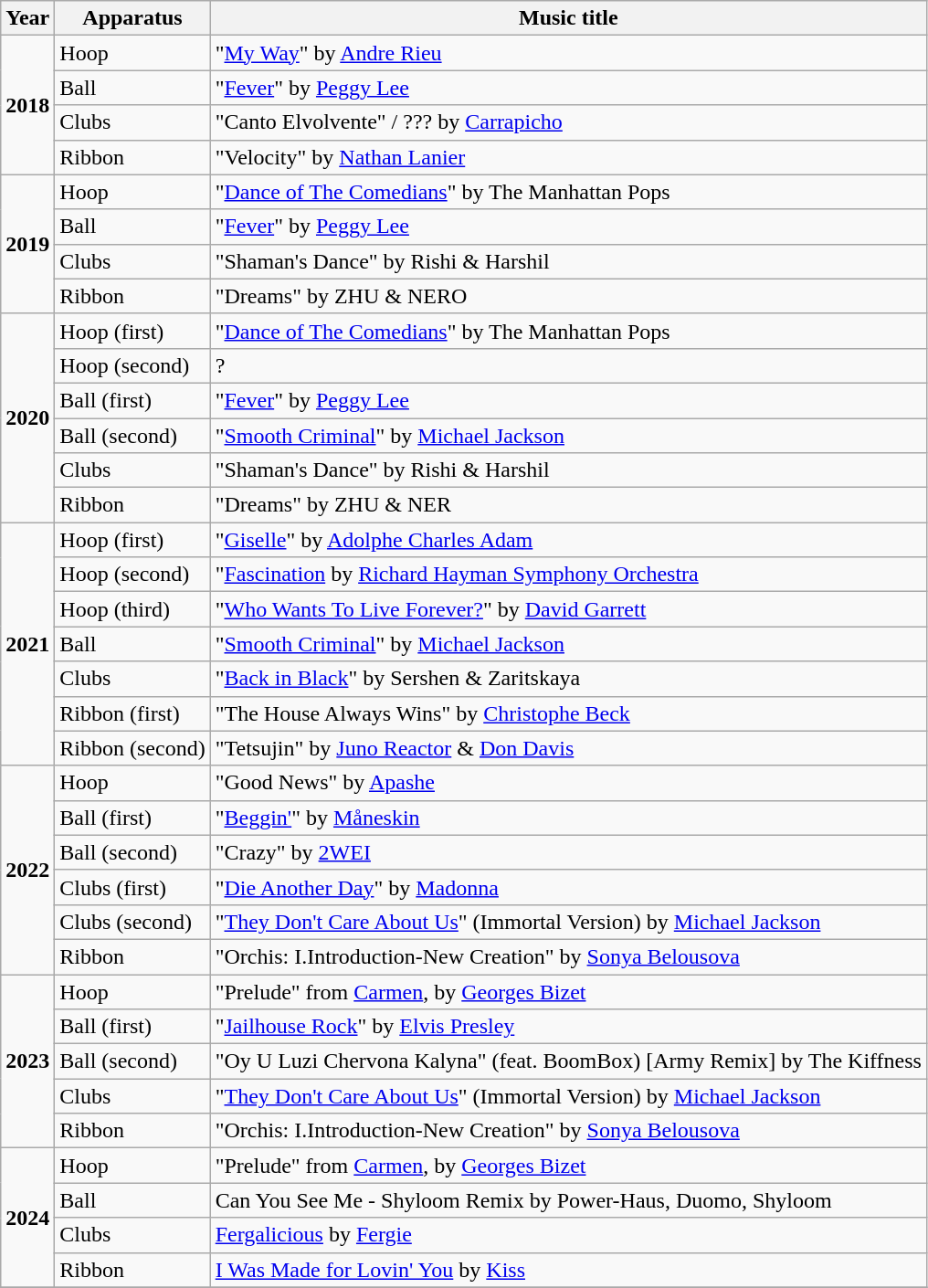<table class="wikitable plainrowheaders">
<tr>
<th scope=col>Year</th>
<th scope=col>Apparatus</th>
<th scope=col>Music title</th>
</tr>
<tr>
<td scope=row rowspan=4><strong>2018</strong></td>
<td>Hoop</td>
<td>"<a href='#'>My Way</a>" by <a href='#'>Andre Rieu</a></td>
</tr>
<tr>
<td>Ball</td>
<td>"<a href='#'>Fever</a>" by <a href='#'>Peggy Lee</a></td>
</tr>
<tr>
<td>Clubs</td>
<td>"Canto Elvolvente" / ??? by <a href='#'>Carrapicho</a></td>
</tr>
<tr>
<td>Ribbon</td>
<td>"Velocity" by <a href='#'>Nathan Lanier</a></td>
</tr>
<tr>
<td scope=row rowspan=4><strong>2019</strong></td>
<td>Hoop</td>
<td>"<a href='#'>Dance of The Comedians</a>" by The Manhattan Pops</td>
</tr>
<tr>
<td>Ball</td>
<td>"<a href='#'>Fever</a>" by <a href='#'>Peggy Lee</a></td>
</tr>
<tr>
<td>Clubs</td>
<td>"Shaman's Dance" by Rishi & Harshil</td>
</tr>
<tr>
<td>Ribbon</td>
<td>"Dreams" by ZHU & NERO</td>
</tr>
<tr>
<td scope=row rowspan=6><strong>2020</strong></td>
<td>Hoop (first)</td>
<td>"<a href='#'>Dance of The Comedians</a>" by The Manhattan Pops</td>
</tr>
<tr>
<td>Hoop (second)</td>
<td>?</td>
</tr>
<tr>
<td>Ball (first)</td>
<td>"<a href='#'>Fever</a>" by <a href='#'>Peggy Lee</a></td>
</tr>
<tr>
<td>Ball (second)</td>
<td>"<a href='#'>Smooth Criminal</a>" by <a href='#'>Michael Jackson</a></td>
</tr>
<tr>
<td>Clubs</td>
<td>"Shaman's Dance" by Rishi & Harshil</td>
</tr>
<tr>
<td>Ribbon</td>
<td>"Dreams" by ZHU & NER</td>
</tr>
<tr>
<td scope=row rowspan=7><strong>2021</strong></td>
<td>Hoop (first)</td>
<td>"<a href='#'>Giselle</a>" by <a href='#'>Adolphe Charles Adam</a></td>
</tr>
<tr>
<td>Hoop (second)</td>
<td>"<a href='#'>Fascination</a> by <a href='#'>Richard Hayman Symphony Orchestra</a></td>
</tr>
<tr>
<td>Hoop (third)</td>
<td>"<a href='#'>Who Wants To Live Forever?</a>" by <a href='#'>David Garrett</a></td>
</tr>
<tr>
<td>Ball</td>
<td>"<a href='#'>Smooth Criminal</a>" by <a href='#'>Michael Jackson</a></td>
</tr>
<tr>
<td>Clubs</td>
<td>"<a href='#'>Back in Black</a>" by Sershen & Zaritskaya</td>
</tr>
<tr>
<td>Ribbon (first)</td>
<td>"The House Always Wins" by <a href='#'>Christophe Beck</a></td>
</tr>
<tr>
<td>Ribbon (second)</td>
<td>"Tetsujin" by <a href='#'>Juno Reactor</a> & <a href='#'>Don Davis</a></td>
</tr>
<tr>
<td rowspan="6" scope="row"><strong>2022</strong></td>
<td>Hoop</td>
<td>"Good News" by <a href='#'>Apashe</a></td>
</tr>
<tr>
<td>Ball (first)</td>
<td>"<a href='#'>Beggin'</a>" by <a href='#'>Måneskin</a></td>
</tr>
<tr>
<td>Ball (second)</td>
<td>"Crazy" by <a href='#'>2WEI</a></td>
</tr>
<tr>
<td>Clubs (first)</td>
<td>"<a href='#'>Die Another Day</a>" by <a href='#'>Madonna</a></td>
</tr>
<tr>
<td>Clubs (second)</td>
<td>"<a href='#'>They Don't Care About Us</a>" (Immortal Version) by <a href='#'>Michael Jackson</a></td>
</tr>
<tr>
<td>Ribbon</td>
<td>"Orchis: I.Introduction-New Creation" by <a href='#'>Sonya Belousova</a></td>
</tr>
<tr>
<td rowspan="5"><strong>2023</strong></td>
<td>Hoop</td>
<td>"Prelude" from <a href='#'>Carmen</a>, by <a href='#'>Georges Bizet</a></td>
</tr>
<tr>
<td>Ball (first)</td>
<td>"<a href='#'>Jailhouse Rock</a>" by <a href='#'>Elvis Presley</a></td>
</tr>
<tr>
<td>Ball (second)</td>
<td>"Oy U Luzi Chervona Kalyna" (feat. BoomBox) [Army Remix] by The Kiffness</td>
</tr>
<tr>
<td>Clubs</td>
<td>"<a href='#'>They Don't Care About Us</a>" (Immortal Version) by <a href='#'>Michael Jackson</a></td>
</tr>
<tr>
<td>Ribbon</td>
<td>"Orchis: I.Introduction-New Creation" by <a href='#'>Sonya Belousova</a></td>
</tr>
<tr>
<td rowspan="4"><strong>2024</strong></td>
<td>Hoop</td>
<td>"Prelude" from <a href='#'>Carmen</a>, by <a href='#'>Georges Bizet</a></td>
</tr>
<tr>
<td>Ball</td>
<td>Can You See Me - Shyloom Remix by Power-Haus, Duomo, Shyloom</td>
</tr>
<tr>
<td>Clubs</td>
<td><a href='#'>Fergalicious</a> by <a href='#'>Fergie</a></td>
</tr>
<tr>
<td>Ribbon</td>
<td><a href='#'>I Was Made for Lovin' You</a> by <a href='#'>Kiss</a></td>
</tr>
<tr>
</tr>
</table>
